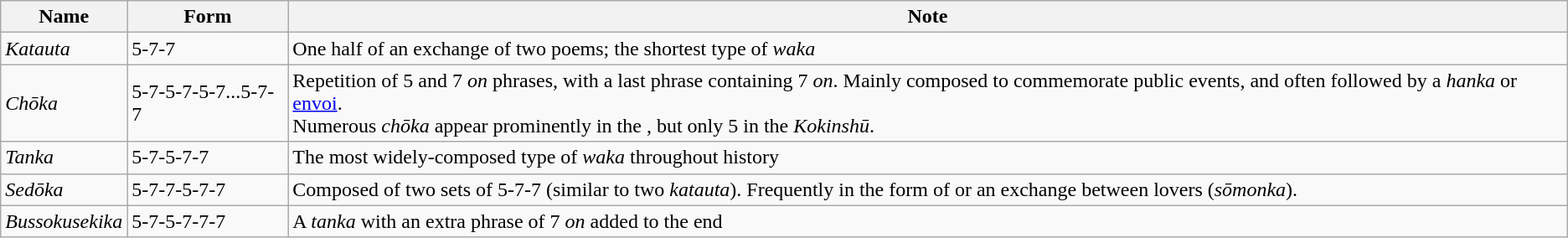<table class="wikitable">
<tr>
<th>Name</th>
<th>Form</th>
<th>Note</th>
</tr>
<tr>
<td><em>Katauta</em></td>
<td>5-7-7</td>
<td>One half of an exchange of two poems; the shortest type of <em>waka</em></td>
</tr>
<tr>
<td><em>Chōka</em></td>
<td>5-7-5-7-5-7...5-7-7</td>
<td>Repetition of 5 and 7 <em>on</em> phrases, with a last phrase containing 7 <em>on</em>. Mainly composed to commemorate public events, and often followed by a <em>hanka</em> or <a href='#'>envoi</a>.<br>Numerous <em>chōka</em> appear prominently in the , but only 5 in the <em>Kokinshū</em>.</td>
</tr>
<tr>
<td><em>Tanka</em></td>
<td>5-7-5-7-7</td>
<td>The most widely-composed type of <em>waka</em> throughout history</td>
</tr>
<tr>
<td><em>Sedōka</em></td>
<td>5-7-7-5-7-7</td>
<td>Composed of two sets of 5-7-7 (similar to two <em>katauta</em>). Frequently in the form of  or an exchange between lovers (<em>sōmonka</em>).</td>
</tr>
<tr>
<td><em>Bussokusekika</em></td>
<td>5-7-5-7-7-7</td>
<td>A <em>tanka</em> with an extra phrase of 7 <em>on</em> added to the end</td>
</tr>
</table>
